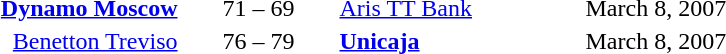<table style="text-align:center">
<tr>
<th width=160></th>
<th width=100></th>
<th width=160></th>
<th width=200></th>
</tr>
<tr>
<td align=right><strong><a href='#'>Dynamo Moscow</a></strong> </td>
<td>71 – 69</td>
<td align=left> <a href='#'>Aris TT Bank</a></td>
<td align=left>March 8, 2007</td>
</tr>
<tr>
<td align=right><a href='#'>Benetton Treviso</a> </td>
<td>76 – 79</td>
<td align=left> <strong><a href='#'>Unicaja</a></strong></td>
<td align=left>March 8, 2007</td>
</tr>
</table>
